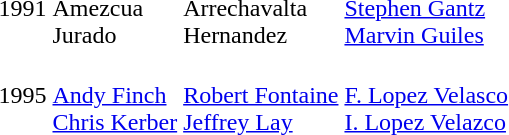<table>
<tr>
<td>1991</td>
<td><br>Amezcua<br>Jurado</td>
<td><br>Arrechavalta<br>Hernandez</td>
<td><br><a href='#'>Stephen Gantz</a><br><a href='#'>Marvin Guiles</a></td>
</tr>
<tr>
<td>1995</td>
<td><br><a href='#'>Andy Finch</a><br><a href='#'>Chris Kerber</a></td>
<td><br><a href='#'>Robert Fontaine</a><br><a href='#'>Jeffrey Lay</a></td>
<td><br><a href='#'>F. Lopez Velasco</a><br><a href='#'>I. Lopez Velazco</a></td>
</tr>
</table>
